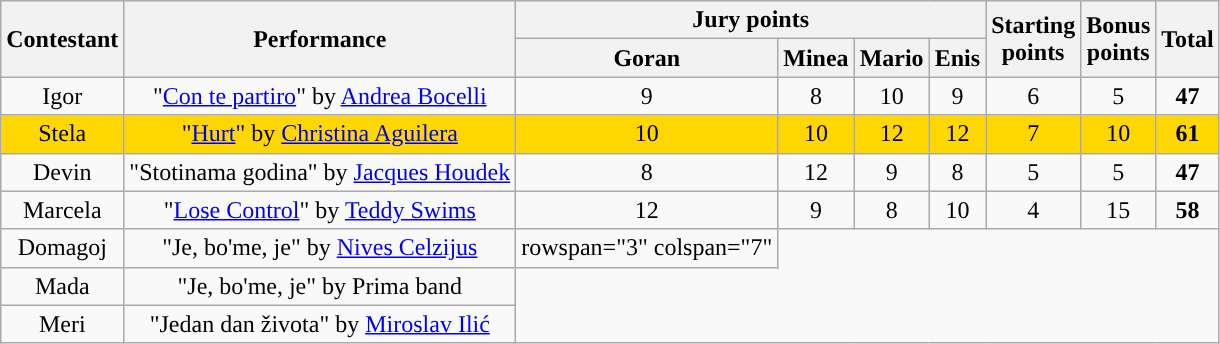<table class="wikitable sortable" style="text-align: center;">
<tr>
<th rowspan="2">Contestant</th>
<th rowspan="2">Performance</th>
<th colspan="4">Jury points</th>
<th rowspan="2">Starting<br>points</th>
<th rowspan="2">Bonus<br>points</th>
<th rowspan="2">Total</th>
</tr>
<tr>
<th>Goran</th>
<th>Minea</th>
<th>Mario</th>
<th>Enis</th>
</tr>
<tr>
<td>Igor</td>
<td>"<a href='#'>Con te partiro</a>" by <a href='#'>Andrea Bocelli</a></td>
<td>9</td>
<td>8</td>
<td>10</td>
<td>9</td>
<td>6</td>
<td>5</td>
<td><strong>47</strong></td>
</tr>
<tr style="background-color:gold;">
<td>Stela</td>
<td>"<a href='#'>Hurt</a>" by <a href='#'>Christina Aguilera</a></td>
<td>10</td>
<td>10</td>
<td>12</td>
<td>12</td>
<td>7</td>
<td>10</td>
<td><strong>61</strong></td>
</tr>
<tr>
<td>Devin</td>
<td>"Stotinama godina" by <a href='#'>Jacques Houdek</a></td>
<td>8</td>
<td>12</td>
<td>9</td>
<td>8</td>
<td>5</td>
<td>5</td>
<td><strong>47</strong></td>
</tr>
<tr>
<td>Marcela</td>
<td>"<a href='#'>Lose Control</a>" by <a href='#'>Teddy Swims</a></td>
<td>12</td>
<td>9</td>
<td>8</td>
<td>10</td>
<td>4</td>
<td>15</td>
<td><strong>58</strong></td>
</tr>
<tr>
<td>Domagoj</td>
<td>"Je, bo'me, je" by <a href='#'>Nives Celzijus</a></td>
<td>rowspan="3" colspan="7"</td>
</tr>
<tr>
<td>Mada</td>
<td>"Je, bo'me, je" by Prima band</td>
</tr>
<tr>
<td>Meri</td>
<td>"Jedan dan života" by <a href='#'>Miroslav Ilić</a></td>
</tr>
</table>
